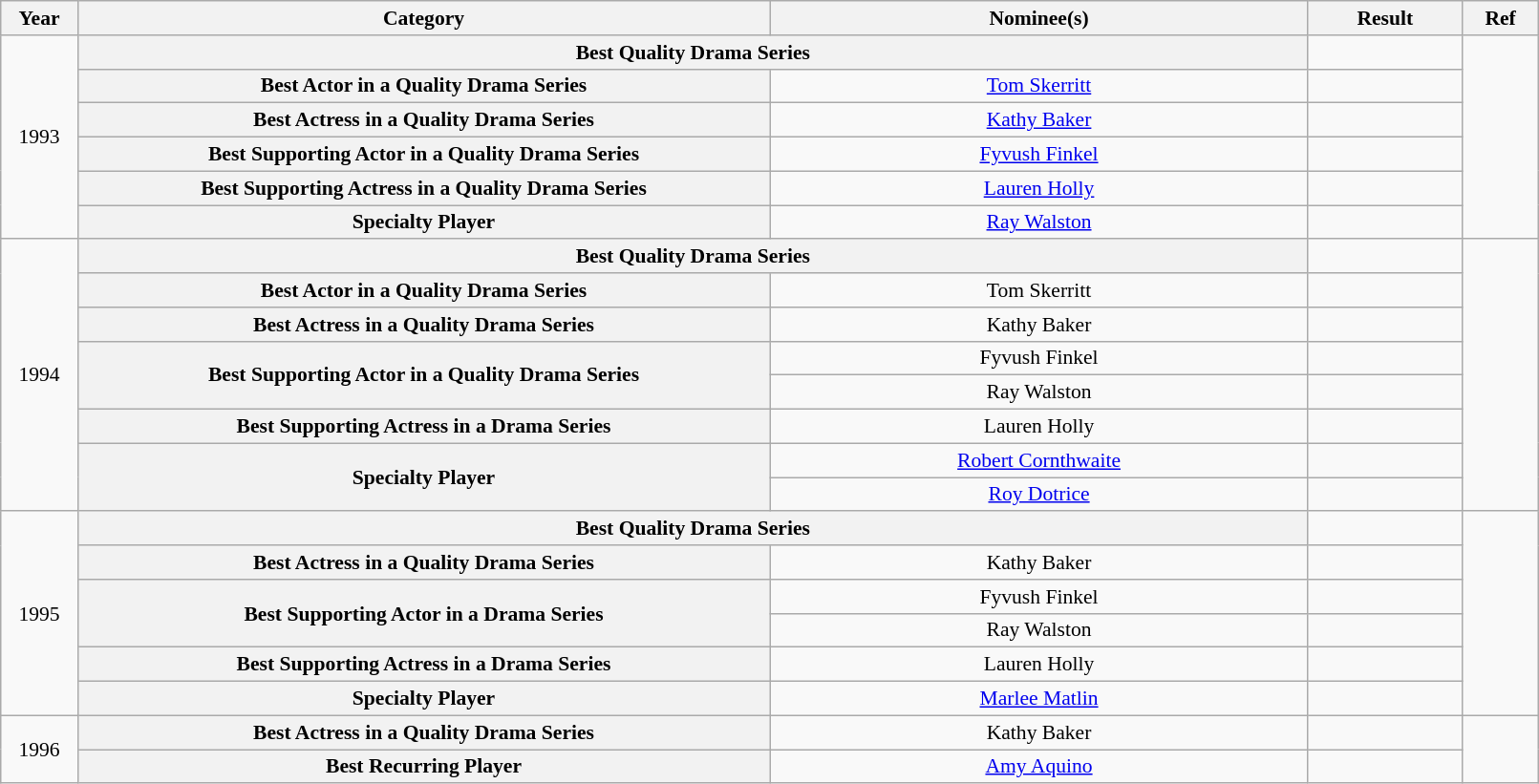<table class="wikitable plainrowheaders" style="font-size: 90%; text-align:center" width=85%>
<tr>
<th scope="col" width="5%">Year</th>
<th scope="col" width="45%">Category</th>
<th scope="col" width="35%">Nominee(s)</th>
<th scope="col" width="10%">Result</th>
<th scope="col" width="5%">Ref</th>
</tr>
<tr>
<td rowspan="6">1993</td>
<th scope="row" style="text-align:center" colspan=2>Best Quality Drama Series</th>
<td></td>
<td rowspan="6"></td>
</tr>
<tr>
<th scope="row" style="text-align:center">Best Actor in a Quality Drama Series</th>
<td><a href='#'>Tom Skerritt</a></td>
<td></td>
</tr>
<tr>
<th scope="row" style="text-align:center">Best Actress in a Quality Drama Series</th>
<td><a href='#'>Kathy Baker</a></td>
<td></td>
</tr>
<tr>
<th scope="row" style="text-align:center">Best Supporting Actor in a Quality Drama Series</th>
<td><a href='#'>Fyvush Finkel</a></td>
<td></td>
</tr>
<tr>
<th scope="row" style="text-align:center">Best Supporting Actress in a Quality Drama Series</th>
<td><a href='#'>Lauren Holly</a></td>
<td></td>
</tr>
<tr>
<th scope="row" style="text-align:center">Specialty Player</th>
<td><a href='#'>Ray Walston</a></td>
<td></td>
</tr>
<tr>
<td rowspan="8">1994</td>
<th scope="row" style="text-align:center" colspan="2">Best Quality Drama Series</th>
<td></td>
<td rowspan="8"></td>
</tr>
<tr>
<th scope="row" style="text-align:center">Best Actor in a Quality Drama Series</th>
<td>Tom Skerritt</td>
<td></td>
</tr>
<tr>
<th scope="row" style="text-align:center">Best Actress in a Quality Drama Series</th>
<td>Kathy Baker</td>
<td></td>
</tr>
<tr>
<th scope="row" style="text-align:center" rowspan="2">Best Supporting Actor in a Quality Drama Series</th>
<td>Fyvush Finkel</td>
<td></td>
</tr>
<tr>
<td>Ray Walston</td>
<td></td>
</tr>
<tr>
<th scope="row" style="text-align:center">Best Supporting Actress in a Drama Series</th>
<td>Lauren Holly</td>
<td></td>
</tr>
<tr>
<th scope="row" style="text-align:center" rowspan="2">Specialty Player</th>
<td><a href='#'>Robert Cornthwaite</a></td>
<td></td>
</tr>
<tr>
<td><a href='#'>Roy Dotrice</a></td>
<td></td>
</tr>
<tr>
<td rowspan="6">1995</td>
<th scope="row" style="text-align:center" colspan="2">Best Quality Drama Series</th>
<td></td>
<td rowspan="6"></td>
</tr>
<tr>
<th scope="row" style="text-align:center">Best Actress in a Quality Drama Series</th>
<td>Kathy Baker</td>
<td></td>
</tr>
<tr>
<th scope="row" style="text-align:center" rowspan="2">Best Supporting Actor in a Drama Series</th>
<td>Fyvush Finkel</td>
<td></td>
</tr>
<tr>
<td>Ray Walston</td>
<td></td>
</tr>
<tr>
<th scope="row" style="text-align:center">Best Supporting Actress in a Drama Series</th>
<td>Lauren Holly</td>
<td></td>
</tr>
<tr>
<th scope="row" style="text-align:center">Specialty Player</th>
<td><a href='#'>Marlee Matlin</a></td>
<td></td>
</tr>
<tr>
<td rowspan="2">1996</td>
<th scope="row" style="text-align:center">Best Actress in a Quality Drama Series</th>
<td>Kathy Baker</td>
<td></td>
<td rowspan="2"></td>
</tr>
<tr>
<th scope="row" style="text-align:center">Best Recurring Player</th>
<td><a href='#'>Amy Aquino</a></td>
<td></td>
</tr>
</table>
